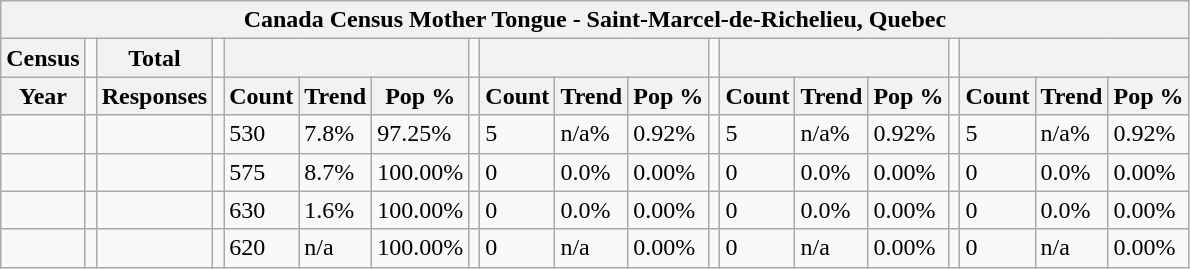<table class="wikitable">
<tr>
<th colspan="19">Canada Census Mother Tongue - Saint-Marcel-de-Richelieu, Quebec</th>
</tr>
<tr>
<th>Census</th>
<td></td>
<th>Total</th>
<td colspan="1"></td>
<th colspan="3"></th>
<td colspan="1"></td>
<th colspan="3"></th>
<td colspan="1"></td>
<th colspan="3"></th>
<td colspan="1"></td>
<th colspan="3"></th>
</tr>
<tr>
<th>Year</th>
<td></td>
<th>Responses</th>
<td></td>
<th>Count</th>
<th>Trend</th>
<th>Pop %</th>
<td></td>
<th>Count</th>
<th>Trend</th>
<th>Pop %</th>
<td></td>
<th>Count</th>
<th>Trend</th>
<th>Pop %</th>
<td></td>
<th>Count</th>
<th>Trend</th>
<th>Pop %</th>
</tr>
<tr>
<td></td>
<td></td>
<td></td>
<td></td>
<td>530</td>
<td> 7.8%</td>
<td>97.25%</td>
<td></td>
<td>5</td>
<td> n/a%</td>
<td>0.92%</td>
<td></td>
<td>5</td>
<td> n/a%</td>
<td>0.92%</td>
<td></td>
<td>5</td>
<td> n/a%</td>
<td>0.92%</td>
</tr>
<tr>
<td></td>
<td></td>
<td></td>
<td></td>
<td>575</td>
<td> 8.7%</td>
<td>100.00%</td>
<td></td>
<td>0</td>
<td> 0.0%</td>
<td>0.00%</td>
<td></td>
<td>0</td>
<td> 0.0%</td>
<td>0.00%</td>
<td></td>
<td>0</td>
<td> 0.0%</td>
<td>0.00%</td>
</tr>
<tr>
<td></td>
<td></td>
<td></td>
<td></td>
<td>630</td>
<td> 1.6%</td>
<td>100.00%</td>
<td></td>
<td>0</td>
<td> 0.0%</td>
<td>0.00%</td>
<td></td>
<td>0</td>
<td> 0.0%</td>
<td>0.00%</td>
<td></td>
<td>0</td>
<td> 0.0%</td>
<td>0.00%</td>
</tr>
<tr>
<td></td>
<td></td>
<td></td>
<td></td>
<td>620</td>
<td>n/a</td>
<td>100.00%</td>
<td></td>
<td>0</td>
<td>n/a</td>
<td>0.00%</td>
<td></td>
<td>0</td>
<td>n/a</td>
<td>0.00%</td>
<td></td>
<td>0</td>
<td>n/a</td>
<td>0.00%</td>
</tr>
</table>
